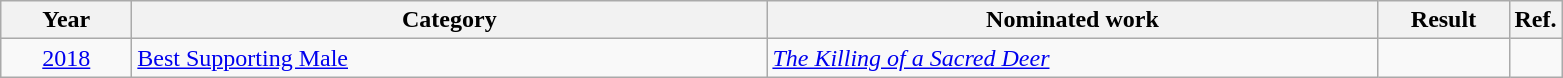<table class=wikitable>
<tr>
<th scope="col" style="width:5em;">Year</th>
<th scope="col" style="width:26em;">Category</th>
<th scope="col" style="width:25em;">Nominated work</th>
<th scope="col" style="width:5em;">Result</th>
<th>Ref.</th>
</tr>
<tr>
<td style="text-align:center;"><a href='#'>2018</a></td>
<td><a href='#'>Best Supporting Male</a></td>
<td><em><a href='#'>The Killing of a Sacred Deer</a></em></td>
<td></td>
<td></td>
</tr>
</table>
